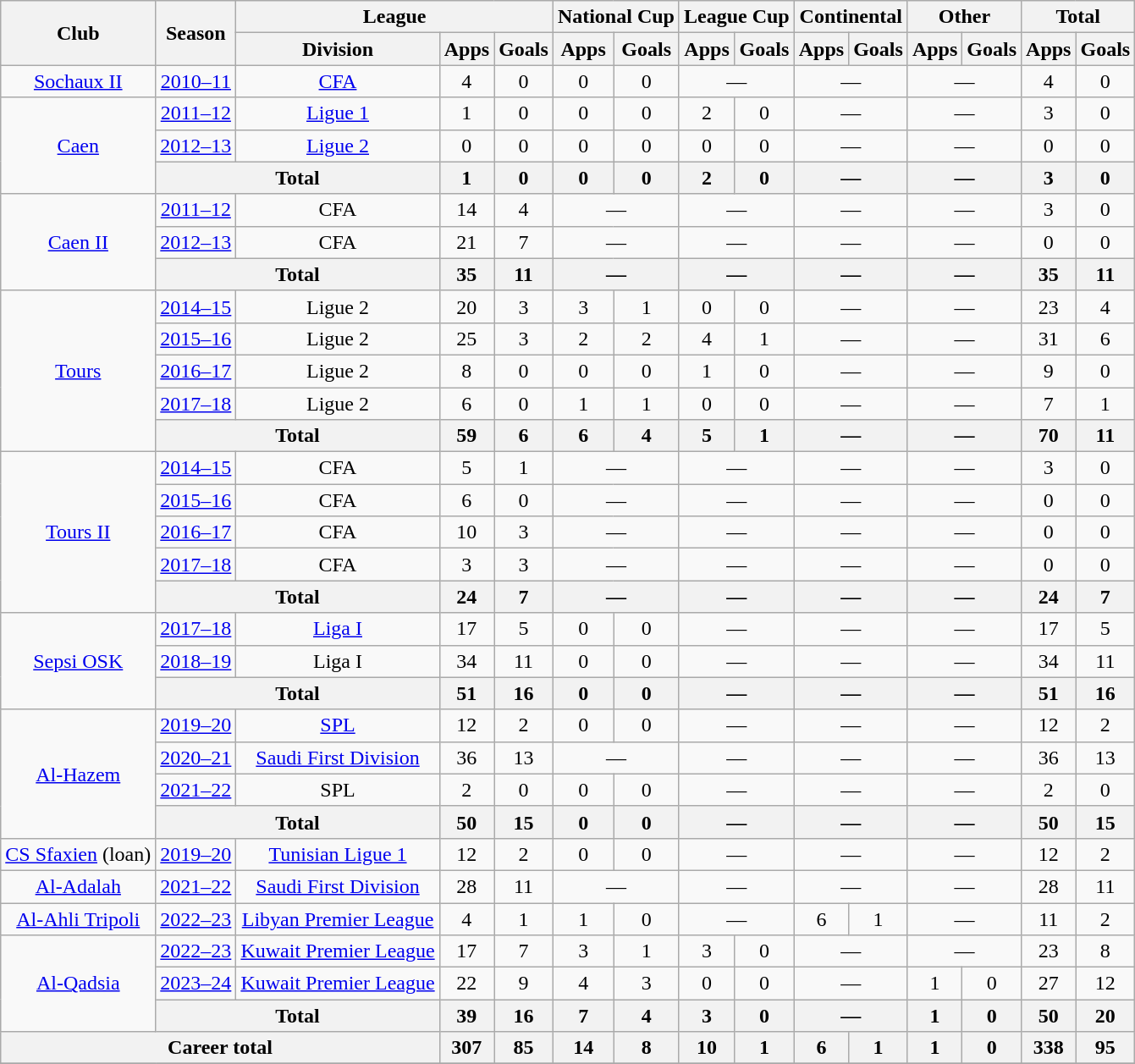<table class=wikitable style=text-align:center>
<tr>
<th rowspan=2>Club</th>
<th rowspan=2>Season</th>
<th colspan=3>League</th>
<th colspan=2>National Cup</th>
<th colspan=2>League Cup</th>
<th colspan=2>Continental</th>
<th colspan=2>Other</th>
<th colspan=2>Total</th>
</tr>
<tr>
<th>Division</th>
<th>Apps</th>
<th>Goals</th>
<th>Apps</th>
<th>Goals</th>
<th>Apps</th>
<th>Goals</th>
<th>Apps</th>
<th>Goals</th>
<th>Apps</th>
<th>Goals</th>
<th>Apps</th>
<th>Goals</th>
</tr>
<tr>
<td><a href='#'>Sochaux II</a></td>
<td><a href='#'>2010–11</a></td>
<td><a href='#'>CFA</a></td>
<td>4</td>
<td>0</td>
<td>0</td>
<td>0</td>
<td colspan="2">—</td>
<td colspan="2">—</td>
<td colspan="2">—</td>
<td>4</td>
<td>0</td>
</tr>
<tr>
<td rowspan="3"><a href='#'>Caen</a></td>
<td><a href='#'>2011–12</a></td>
<td><a href='#'>Ligue 1</a></td>
<td>1</td>
<td>0</td>
<td>0</td>
<td>0</td>
<td>2</td>
<td>0</td>
<td colspan="2">—</td>
<td colspan="2">—</td>
<td>3</td>
<td>0</td>
</tr>
<tr>
<td><a href='#'>2012–13</a></td>
<td><a href='#'>Ligue 2</a></td>
<td>0</td>
<td>0</td>
<td>0</td>
<td>0</td>
<td>0</td>
<td>0</td>
<td colspan="2">—</td>
<td colspan="2">—</td>
<td>0</td>
<td>0</td>
</tr>
<tr>
<th colspan="2">Total</th>
<th>1</th>
<th>0</th>
<th>0</th>
<th>0</th>
<th>2</th>
<th>0</th>
<th colspan="2">—</th>
<th colspan="2">—</th>
<th>3</th>
<th>0</th>
</tr>
<tr>
<td rowspan="3"><a href='#'>Caen II</a></td>
<td><a href='#'>2011–12</a></td>
<td>CFA</td>
<td>14</td>
<td>4</td>
<td colspan="2">—</td>
<td colspan="2">—</td>
<td colspan="2">—</td>
<td colspan="2">—</td>
<td>3</td>
<td>0</td>
</tr>
<tr>
<td><a href='#'>2012–13</a></td>
<td>CFA</td>
<td>21</td>
<td>7</td>
<td colspan="2">—</td>
<td colspan="2">—</td>
<td colspan="2">—</td>
<td colspan="2">—</td>
<td>0</td>
<td>0</td>
</tr>
<tr>
<th colspan="2">Total</th>
<th>35</th>
<th>11</th>
<th colspan="2">—</th>
<th colspan="2">—</th>
<th colspan="2">—</th>
<th colspan="2">—</th>
<th>35</th>
<th>11</th>
</tr>
<tr>
<td rowspan="5"><a href='#'>Tours</a></td>
<td><a href='#'>2014–15</a></td>
<td>Ligue 2</td>
<td>20</td>
<td>3</td>
<td>3</td>
<td>1</td>
<td>0</td>
<td>0</td>
<td colspan="2">—</td>
<td colspan="2">—</td>
<td>23</td>
<td>4</td>
</tr>
<tr>
<td><a href='#'>2015–16</a></td>
<td>Ligue 2</td>
<td>25</td>
<td>3</td>
<td>2</td>
<td>2</td>
<td>4</td>
<td>1</td>
<td colspan="2">—</td>
<td colspan="2">—</td>
<td>31</td>
<td>6</td>
</tr>
<tr>
<td><a href='#'>2016–17</a></td>
<td>Ligue 2</td>
<td>8</td>
<td>0</td>
<td>0</td>
<td>0</td>
<td>1</td>
<td>0</td>
<td colspan="2">—</td>
<td colspan="2">—</td>
<td>9</td>
<td>0</td>
</tr>
<tr>
<td><a href='#'>2017–18</a></td>
<td>Ligue 2</td>
<td>6</td>
<td>0</td>
<td>1</td>
<td>1</td>
<td>0</td>
<td>0</td>
<td colspan="2">—</td>
<td colspan="2">—</td>
<td>7</td>
<td>1</td>
</tr>
<tr>
<th colspan="2">Total</th>
<th>59</th>
<th>6</th>
<th>6</th>
<th>4</th>
<th>5</th>
<th>1</th>
<th colspan="2">—</th>
<th colspan="2">—</th>
<th>70</th>
<th>11</th>
</tr>
<tr>
<td rowspan="5"><a href='#'>Tours II</a></td>
<td><a href='#'>2014–15</a></td>
<td>CFA</td>
<td>5</td>
<td>1</td>
<td colspan="2">—</td>
<td colspan="2">—</td>
<td colspan="2">—</td>
<td colspan="2">—</td>
<td>3</td>
<td>0</td>
</tr>
<tr>
<td><a href='#'>2015–16</a></td>
<td>CFA</td>
<td>6</td>
<td>0</td>
<td colspan="2">—</td>
<td colspan="2">—</td>
<td colspan="2">—</td>
<td colspan="2">—</td>
<td>0</td>
<td>0</td>
</tr>
<tr>
<td><a href='#'>2016–17</a></td>
<td>CFA</td>
<td>10</td>
<td>3</td>
<td colspan="2">—</td>
<td colspan="2">—</td>
<td colspan="2">—</td>
<td colspan="2">—</td>
<td>0</td>
<td>0</td>
</tr>
<tr>
<td><a href='#'>2017–18</a></td>
<td>CFA</td>
<td>3</td>
<td>3</td>
<td colspan="2">—</td>
<td colspan="2">—</td>
<td colspan="2">—</td>
<td colspan="2">—</td>
<td>0</td>
<td>0</td>
</tr>
<tr>
<th colspan="2">Total</th>
<th>24</th>
<th>7</th>
<th colspan="2">—</th>
<th colspan="2">—</th>
<th colspan="2">—</th>
<th colspan="2">—</th>
<th>24</th>
<th>7</th>
</tr>
<tr>
<td rowspan="3"><a href='#'>Sepsi OSK</a></td>
<td><a href='#'>2017–18</a></td>
<td><a href='#'>Liga I</a></td>
<td>17</td>
<td>5</td>
<td>0</td>
<td>0</td>
<td colspan="2">—</td>
<td colspan="2">—</td>
<td colspan="2">—</td>
<td>17</td>
<td>5</td>
</tr>
<tr>
<td><a href='#'>2018–19</a></td>
<td>Liga I</td>
<td>34</td>
<td>11</td>
<td>0</td>
<td>0</td>
<td colspan="2">—</td>
<td colspan="2">—</td>
<td colspan="2">—</td>
<td>34</td>
<td>11</td>
</tr>
<tr>
<th colspan="2">Total</th>
<th>51</th>
<th>16</th>
<th>0</th>
<th>0</th>
<th colspan="2">—</th>
<th colspan="2">—</th>
<th colspan="2">—</th>
<th>51</th>
<th>16</th>
</tr>
<tr>
<td rowspan="4"><a href='#'>Al-Hazem</a></td>
<td><a href='#'>2019–20</a></td>
<td><a href='#'>SPL</a></td>
<td>12</td>
<td>2</td>
<td>0</td>
<td>0</td>
<td colspan="2">—</td>
<td colspan="2">—</td>
<td colspan="2">—</td>
<td>12</td>
<td>2</td>
</tr>
<tr>
<td><a href='#'>2020–21</a></td>
<td><a href='#'>Saudi First Division</a></td>
<td>36</td>
<td>13</td>
<td colspan="2">—</td>
<td colspan="2">—</td>
<td colspan="2">—</td>
<td colspan="2">—</td>
<td>36</td>
<td>13</td>
</tr>
<tr>
<td><a href='#'>2021–22</a></td>
<td>SPL</td>
<td>2</td>
<td>0</td>
<td>0</td>
<td>0</td>
<td colspan="2">—</td>
<td colspan="2">—</td>
<td colspan="2">—</td>
<td>2</td>
<td>0</td>
</tr>
<tr>
<th colspan="2">Total</th>
<th>50</th>
<th>15</th>
<th>0</th>
<th>0</th>
<th colspan="2">—</th>
<th colspan="2">—</th>
<th colspan="2">—</th>
<th>50</th>
<th>15</th>
</tr>
<tr>
<td><a href='#'>CS Sfaxien</a> (loan)</td>
<td><a href='#'>2019–20</a></td>
<td><a href='#'>Tunisian Ligue 1</a></td>
<td>12</td>
<td>2</td>
<td>0</td>
<td>0</td>
<td colspan="2">—</td>
<td colspan="2">—</td>
<td colspan="2">—</td>
<td>12</td>
<td>2</td>
</tr>
<tr>
<td><a href='#'>Al-Adalah</a></td>
<td><a href='#'>2021–22</a></td>
<td><a href='#'>Saudi First Division</a></td>
<td>28</td>
<td>11</td>
<td colspan="2">—</td>
<td colspan="2">—</td>
<td colspan="2">—</td>
<td colspan="2">—</td>
<td>28</td>
<td>11</td>
</tr>
<tr>
<td><a href='#'>Al-Ahli Tripoli</a></td>
<td><a href='#'>2022–23</a></td>
<td><a href='#'>Libyan Premier League</a></td>
<td>4</td>
<td>1</td>
<td>1</td>
<td>0</td>
<td colspan="2">—</td>
<td>6</td>
<td>1</td>
<td colspan="2">—</td>
<td>11</td>
<td>2</td>
</tr>
<tr>
<td rowspan="3"><a href='#'>Al-Qadsia</a></td>
<td><a href='#'>2022–23</a></td>
<td><a href='#'>Kuwait Premier League</a></td>
<td>17</td>
<td>7</td>
<td>3</td>
<td>1</td>
<td>3</td>
<td>0</td>
<td colspan="2">—</td>
<td colspan="2">—</td>
<td>23</td>
<td>8</td>
</tr>
<tr>
<td><a href='#'>2023–24</a></td>
<td><a href='#'>Kuwait Premier League</a></td>
<td>22</td>
<td>9</td>
<td>4</td>
<td>3</td>
<td>0</td>
<td>0</td>
<td colspan="2">—</td>
<td>1</td>
<td>0</td>
<td>27</td>
<td>12</td>
</tr>
<tr>
<th colspan="2">Total</th>
<th>39</th>
<th>16</th>
<th>7</th>
<th>4</th>
<th>3</th>
<th>0</th>
<th colspan="2">—</th>
<th>1</th>
<th>0</th>
<th>50</th>
<th>20</th>
</tr>
<tr>
<th colspan="3"><strong>Career total</strong></th>
<th>307</th>
<th>85</th>
<th>14</th>
<th>8</th>
<th>10</th>
<th>1</th>
<th>6</th>
<th>1</th>
<th>1</th>
<th>0</th>
<th>338</th>
<th>95</th>
</tr>
<tr>
</tr>
</table>
